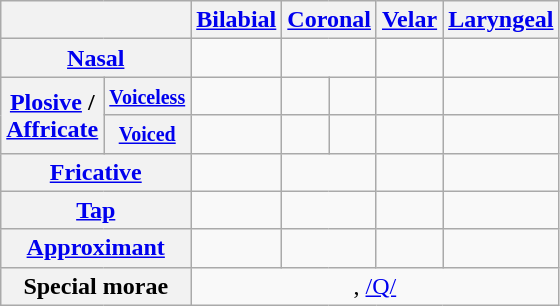<table class="wikitable" style="text-align: center">
<tr>
<th colspan="2"></th>
<th><a href='#'>Bilabial</a></th>
<th colspan="2"><a href='#'>Coronal</a></th>
<th><a href='#'>Velar</a></th>
<th><a href='#'>Laryngeal</a></th>
</tr>
<tr>
<th colspan="2"><a href='#'>Nasal</a></th>
<td></td>
<td colspan="2"></td>
<td></td>
<td></td>
</tr>
<tr>
<th rowspan="2"><a href='#'>Plosive</a> /<br><a href='#'>Affricate</a></th>
<th><small><a href='#'>Voiceless</a></small></th>
<td></td>
<td></td>
<td> </td>
<td></td>
<td></td>
</tr>
<tr>
<th><small><a href='#'>Voiced</a></small></th>
<td></td>
<td></td>
<td> </td>
<td></td>
<td></td>
</tr>
<tr>
<th colspan="2"><a href='#'>Fricative</a></th>
<td></td>
<td colspan="2"></td>
<td></td>
<td></td>
</tr>
<tr>
<th colspan="2"><a href='#'>Tap</a></th>
<td></td>
<td colspan="2"> </td>
<td></td>
<td></td>
</tr>
<tr>
<th colspan="2"><a href='#'>Approximant</a></th>
<td></td>
<td colspan="2"></td>
<td></td>
<td></td>
</tr>
<tr>
<th colspan="2">Special morae</th>
<td colspan="5">, <a href='#'>/Q/</a></td>
</tr>
</table>
